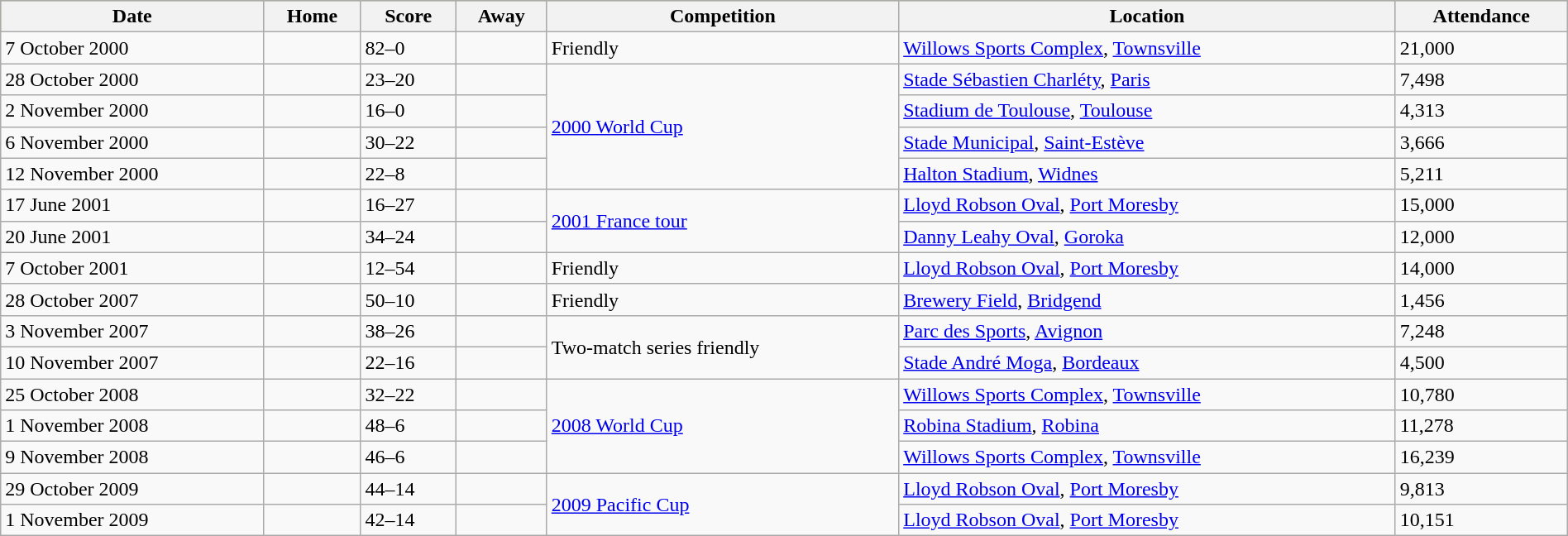<table class="wikitable" width=100%>
<tr bgcolor=#bdb76b>
<th>Date</th>
<th>Home</th>
<th>Score</th>
<th>Away</th>
<th>Competition</th>
<th>Location</th>
<th>Attendance</th>
</tr>
<tr>
<td>7 October 2000</td>
<td></td>
<td>82–0</td>
<td></td>
<td>Friendly</td>
<td> <a href='#'>Willows Sports Complex</a>, <a href='#'>Townsville</a></td>
<td>21,000</td>
</tr>
<tr>
<td>28 October 2000</td>
<td></td>
<td>23–20</td>
<td></td>
<td rowspan="4"><a href='#'>2000 World Cup</a></td>
<td> <a href='#'>Stade Sébastien Charléty</a>, <a href='#'>Paris</a></td>
<td>7,498</td>
</tr>
<tr>
<td>2 November 2000</td>
<td></td>
<td>16–0</td>
<td></td>
<td> <a href='#'>Stadium de Toulouse</a>, <a href='#'>Toulouse</a></td>
<td>4,313</td>
</tr>
<tr>
<td>6 November 2000</td>
<td></td>
<td>30–22</td>
<td></td>
<td> <a href='#'>Stade Municipal</a>, <a href='#'>Saint-Estève</a></td>
<td>3,666</td>
</tr>
<tr>
<td>12 November 2000</td>
<td></td>
<td>22–8</td>
<td></td>
<td> <a href='#'>Halton Stadium</a>, <a href='#'>Widnes</a></td>
<td>5,211</td>
</tr>
<tr>
<td>17 June 2001</td>
<td></td>
<td>16–27</td>
<td></td>
<td rowspan="2"><a href='#'>2001 France tour</a></td>
<td> <a href='#'>Lloyd Robson Oval</a>, <a href='#'>Port Moresby</a></td>
<td>15,000</td>
</tr>
<tr>
<td>20 June 2001</td>
<td></td>
<td>34–24</td>
<td></td>
<td> <a href='#'>Danny Leahy Oval</a>, <a href='#'>Goroka</a></td>
<td>12,000</td>
</tr>
<tr>
<td>7 October 2001</td>
<td></td>
<td>12–54</td>
<td></td>
<td>Friendly</td>
<td> <a href='#'>Lloyd Robson Oval</a>, <a href='#'>Port Moresby</a></td>
<td>14,000</td>
</tr>
<tr>
<td>28 October 2007</td>
<td></td>
<td>50–10</td>
<td></td>
<td>Friendly</td>
<td> <a href='#'>Brewery Field</a>, <a href='#'>Bridgend</a></td>
<td>1,456</td>
</tr>
<tr>
<td>3 November 2007</td>
<td></td>
<td>38–26</td>
<td></td>
<td rowspan="2">Two-match series friendly</td>
<td> <a href='#'>Parc des Sports</a>, <a href='#'>Avignon</a></td>
<td>7,248</td>
</tr>
<tr>
<td>10 November 2007</td>
<td></td>
<td>22–16</td>
<td></td>
<td> <a href='#'>Stade André Moga</a>, <a href='#'>Bordeaux</a></td>
<td>4,500</td>
</tr>
<tr>
<td>25 October 2008</td>
<td></td>
<td>32–22</td>
<td></td>
<td rowspan="3"><a href='#'>2008 World Cup</a></td>
<td> <a href='#'>Willows Sports Complex</a>, <a href='#'>Townsville</a></td>
<td>10,780</td>
</tr>
<tr>
<td>1 November 2008</td>
<td></td>
<td>48–6</td>
<td></td>
<td> <a href='#'>Robina Stadium</a>, <a href='#'>Robina</a></td>
<td>11,278</td>
</tr>
<tr>
<td>9 November 2008</td>
<td></td>
<td>46–6</td>
<td></td>
<td> <a href='#'>Willows Sports Complex</a>, <a href='#'>Townsville</a></td>
<td>16,239</td>
</tr>
<tr>
<td>29 October 2009</td>
<td></td>
<td>44–14</td>
<td></td>
<td rowspan="2"><a href='#'>2009 Pacific Cup</a></td>
<td> <a href='#'>Lloyd Robson Oval</a>, <a href='#'>Port Moresby</a></td>
<td>9,813</td>
</tr>
<tr>
<td>1 November 2009</td>
<td></td>
<td>42–14</td>
<td></td>
<td> <a href='#'>Lloyd Robson Oval</a>, <a href='#'>Port Moresby</a></td>
<td>10,151</td>
</tr>
</table>
